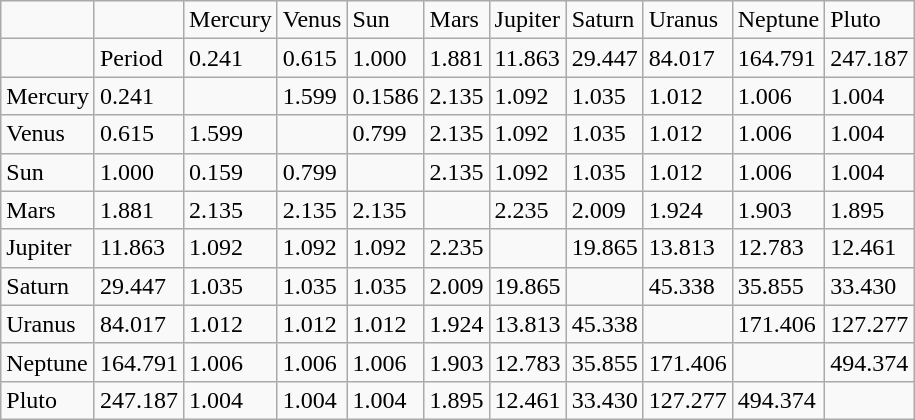<table class="wikitable">
<tr>
<td></td>
<td></td>
<td>Mercury</td>
<td>Venus</td>
<td>Sun</td>
<td>Mars</td>
<td>Jupiter</td>
<td>Saturn</td>
<td>Uranus</td>
<td>Neptune</td>
<td>Pluto</td>
</tr>
<tr>
<td></td>
<td>Period</td>
<td>0.241</td>
<td>0.615</td>
<td>1.000</td>
<td>1.881</td>
<td>11.863</td>
<td>29.447</td>
<td>84.017</td>
<td>164.791</td>
<td>247.187</td>
</tr>
<tr>
<td>Mercury</td>
<td>0.241</td>
<td></td>
<td>1.599</td>
<td>0.1586</td>
<td>2.135</td>
<td>1.092</td>
<td>1.035</td>
<td>1.012</td>
<td>1.006</td>
<td>1.004</td>
</tr>
<tr>
<td>Venus</td>
<td>0.615</td>
<td>1.599</td>
<td></td>
<td>0.799</td>
<td>2.135</td>
<td>1.092</td>
<td>1.035</td>
<td>1.012</td>
<td>1.006</td>
<td>1.004</td>
</tr>
<tr>
<td>Sun</td>
<td>1.000</td>
<td>0.159</td>
<td>0.799</td>
<td></td>
<td>2.135</td>
<td>1.092</td>
<td>1.035</td>
<td>1.012</td>
<td>1.006</td>
<td>1.004</td>
</tr>
<tr>
<td>Mars</td>
<td>1.881</td>
<td>2.135</td>
<td>2.135</td>
<td>2.135</td>
<td></td>
<td>2.235</td>
<td>2.009</td>
<td>1.924</td>
<td>1.903</td>
<td>1.895</td>
</tr>
<tr>
<td>Jupiter</td>
<td>11.863</td>
<td>1.092</td>
<td>1.092</td>
<td>1.092</td>
<td>2.235</td>
<td></td>
<td>19.865</td>
<td>13.813</td>
<td>12.783</td>
<td>12.461</td>
</tr>
<tr>
<td>Saturn</td>
<td>29.447</td>
<td>1.035</td>
<td>1.035</td>
<td>1.035</td>
<td>2.009</td>
<td>19.865</td>
<td></td>
<td>45.338</td>
<td>35.855</td>
<td>33.430</td>
</tr>
<tr>
<td>Uranus</td>
<td>84.017</td>
<td>1.012</td>
<td>1.012</td>
<td>1.012</td>
<td>1.924</td>
<td>13.813</td>
<td>45.338</td>
<td></td>
<td>171.406</td>
<td>127.277</td>
</tr>
<tr>
<td>Neptune</td>
<td>164.791</td>
<td>1.006</td>
<td>1.006</td>
<td>1.006</td>
<td>1.903</td>
<td>12.783</td>
<td>35.855</td>
<td>171.406</td>
<td></td>
<td>494.374</td>
</tr>
<tr>
<td>Pluto</td>
<td>247.187</td>
<td>1.004</td>
<td>1.004</td>
<td>1.004</td>
<td>1.895</td>
<td>12.461</td>
<td>33.430</td>
<td>127.277</td>
<td>494.374</td>
<td></td>
</tr>
</table>
